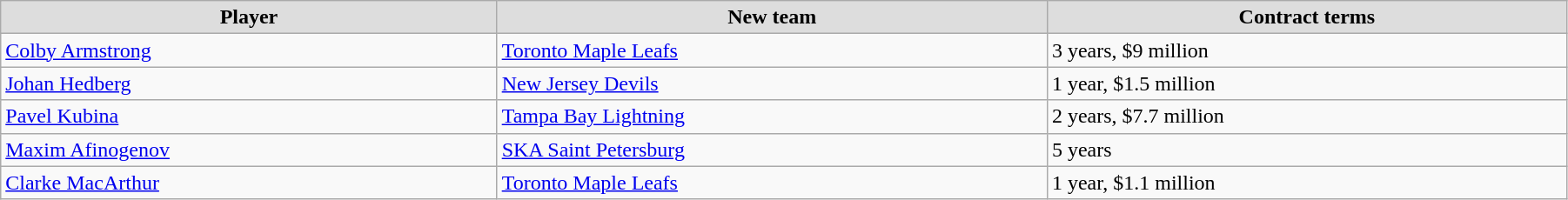<table class="wikitable" width=95%>
<tr align="center" bgcolor="#dddddd">
<td><strong>Player</strong></td>
<td><strong>New team</strong></td>
<td><strong>Contract terms</strong></td>
</tr>
<tr>
<td><a href='#'>Colby Armstrong</a></td>
<td><a href='#'>Toronto Maple Leafs</a></td>
<td>3 years, $9 million</td>
</tr>
<tr>
<td><a href='#'>Johan Hedberg</a></td>
<td><a href='#'>New Jersey Devils</a></td>
<td>1 year, $1.5 million</td>
</tr>
<tr>
<td><a href='#'>Pavel Kubina</a></td>
<td><a href='#'>Tampa Bay Lightning</a></td>
<td>2 years, $7.7 million</td>
</tr>
<tr>
<td><a href='#'>Maxim Afinogenov</a></td>
<td><a href='#'>SKA Saint Petersburg</a></td>
<td>5 years</td>
</tr>
<tr>
<td><a href='#'>Clarke MacArthur</a></td>
<td><a href='#'>Toronto Maple Leafs</a></td>
<td>1 year, $1.1 million</td>
</tr>
</table>
